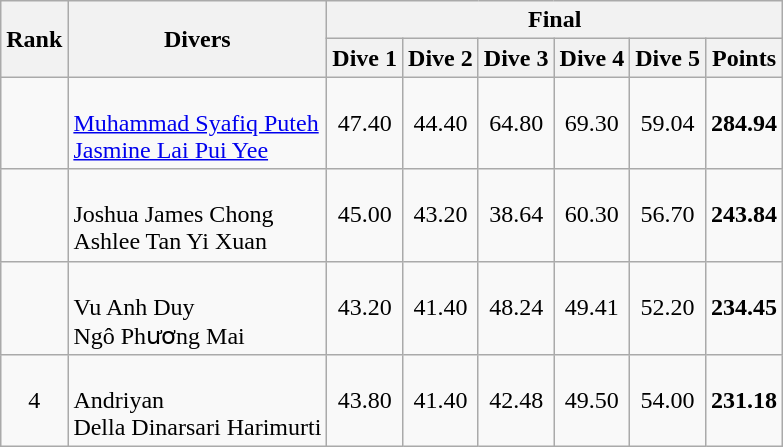<table class="wikitable sortable"  style="text-align:center">
<tr>
<th rowspan="2" data-sort-type=number>Rank</th>
<th rowspan="2">Divers</th>
<th colspan="7">Final</th>
</tr>
<tr>
<th>Dive 1</th>
<th>Dive 2</th>
<th>Dive 3</th>
<th>Dive 4</th>
<th>Dive 5</th>
<th>Points</th>
</tr>
<tr>
<td></td>
<td align="left"><br><a href='#'>Muhammad Syafiq Puteh</a><br><a href='#'>Jasmine Lai Pui Yee</a></td>
<td>47.40</td>
<td>44.40</td>
<td>64.80</td>
<td>69.30</td>
<td>59.04</td>
<td><strong>284.94</strong></td>
</tr>
<tr>
<td></td>
<td align="left"><br>Joshua James Chong<br>Ashlee Tan Yi Xuan</td>
<td>45.00</td>
<td>43.20</td>
<td>38.64</td>
<td>60.30</td>
<td>56.70</td>
<td><strong>243.84</strong></td>
</tr>
<tr>
<td></td>
<td align="left"><br>Vu Anh Duy<br>Ngô Phương Mai</td>
<td>43.20</td>
<td>41.40</td>
<td>48.24</td>
<td>49.41</td>
<td>52.20</td>
<td><strong>234.45</strong></td>
</tr>
<tr>
<td>4</td>
<td align="left"><br>Andriyan<br>Della Dinarsari Harimurti</td>
<td>43.80</td>
<td>41.40</td>
<td>42.48</td>
<td>49.50</td>
<td>54.00</td>
<td><strong>231.18</strong></td>
</tr>
</table>
